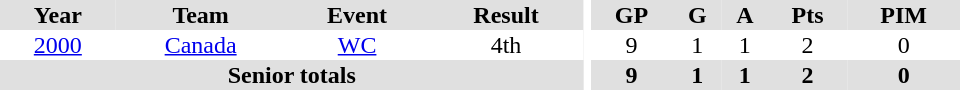<table border="0" cellpadding="1" cellspacing="0" ID="Table3" style="text-align:center; width:40em">
<tr ALIGN="center" bgcolor="#e0e0e0">
<th>Year</th>
<th>Team</th>
<th>Event</th>
<th>Result</th>
<th rowspan="99" bgcolor="#ffffff"></th>
<th>GP</th>
<th>G</th>
<th>A</th>
<th>Pts</th>
<th>PIM</th>
</tr>
<tr>
<td><a href='#'>2000</a></td>
<td><a href='#'>Canada</a></td>
<td><a href='#'>WC</a></td>
<td>4th</td>
<td>9</td>
<td>1</td>
<td>1</td>
<td>2</td>
<td>0</td>
</tr>
<tr bgcolor="#e0e0e0">
<th colspan="4">Senior totals</th>
<th>9</th>
<th>1</th>
<th>1</th>
<th>2</th>
<th>0</th>
</tr>
</table>
